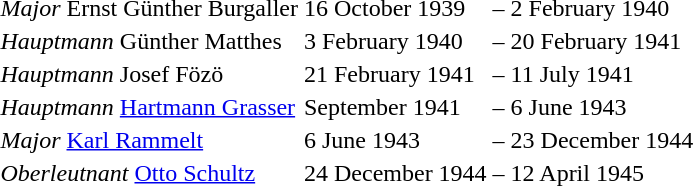<table>
<tr>
<td><em>Major</em> Ernst Günther Burgaller</td>
<td>16 October 1939</td>
<td>–</td>
<td>2 February 1940</td>
</tr>
<tr>
<td><em>Hauptmann</em> Günther Matthes</td>
<td>3 February 1940</td>
<td>–</td>
<td>20 February 1941</td>
</tr>
<tr>
<td><em>Hauptmann</em> Josef Fözö</td>
<td>21 February 1941</td>
<td>–</td>
<td>11 July 1941</td>
</tr>
<tr>
<td><em>Hauptmann</em> <a href='#'>Hartmann Grasser</a></td>
<td>September 1941</td>
<td>–</td>
<td>6 June 1943</td>
</tr>
<tr>
<td><em>Major</em> <a href='#'>Karl Rammelt</a></td>
<td>6 June 1943</td>
<td>–</td>
<td>23 December 1944</td>
</tr>
<tr>
<td><em>Oberleutnant</em> <a href='#'>Otto Schultz</a></td>
<td>24 December 1944</td>
<td>–</td>
<td>12 April 1945</td>
</tr>
</table>
